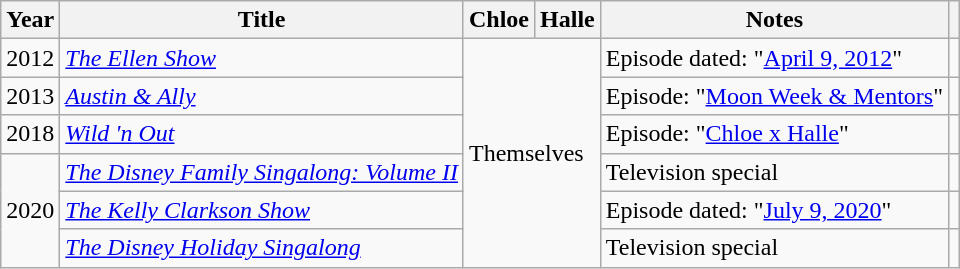<table class="wikitable">
<tr>
<th scope="col">Year</th>
<th scope="col">Title</th>
<th scope="col">Chloe</th>
<th scope="col">Halle</th>
<th scope="col">Notes</th>
<th scope="col"></th>
</tr>
<tr>
<td>2012</td>
<td><em><a href='#'>The Ellen Show</a></em></td>
<td colspan="2" rowspan="6">Themselves</td>
<td>Episode dated: "<a href='#'>April 9, 2012</a>"</td>
<td style="text-align: center;"></td>
</tr>
<tr>
<td>2013</td>
<td><em><a href='#'>Austin & Ally</a></em></td>
<td>Episode: "<a href='#'>Moon Week & Mentors</a>"</td>
<td style="text-align: center;"></td>
</tr>
<tr>
<td>2018</td>
<td><em><a href='#'>Wild 'n Out</a></em></td>
<td>Episode: "<a href='#'>Chloe x Halle</a>"</td>
<td style="text-align: center;"></td>
</tr>
<tr>
<td rowspan="4">2020</td>
<td><em><a href='#'>The Disney Family Singalong: Volume II</a></em></td>
<td>Television special</td>
<td style="text-align: center;"></td>
</tr>
<tr>
<td><em><a href='#'>The Kelly Clarkson Show</a></em></td>
<td>Episode dated: "<a href='#'>July 9, 2020</a>"</td>
<td style="text-align: center;"></td>
</tr>
<tr>
<td><em><a href='#'>The Disney Holiday Singalong</a></em></td>
<td>Television special</td>
<td style="text-align: center;"></td>
</tr>
</table>
